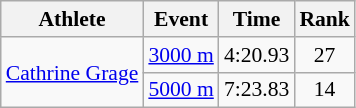<table class="wikitable" style="font-size:90%;text-align:center;">
<tr>
<th>Athlete</th>
<th>Event</th>
<th>Time</th>
<th>Rank</th>
</tr>
<tr>
<td rowspan="2" style="text-align:left"><a href='#'>Cathrine Grage</a></td>
<td style="text-align:left;"><a href='#'>3000 m</a></td>
<td>4:20.93</td>
<td>27</td>
</tr>
<tr>
<td style="text-align:left;"><a href='#'>5000 m</a></td>
<td>7:23.83</td>
<td>14</td>
</tr>
</table>
